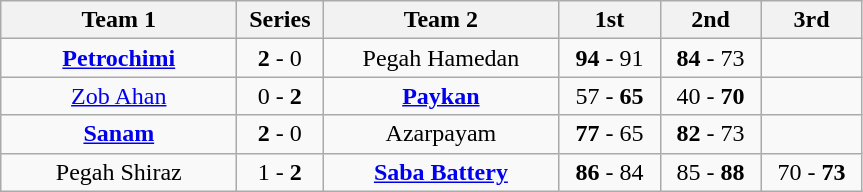<table class="wikitable" style="text-align:center">
<tr>
<th width=150>Team 1</th>
<th width=50>Series</th>
<th width=150>Team 2</th>
<th width=60>1st</th>
<th width=60>2nd</th>
<th width=60>3rd</th>
</tr>
<tr>
<td><strong><a href='#'>Petrochimi</a></strong></td>
<td><strong>2</strong> - 0</td>
<td>Pegah Hamedan</td>
<td><strong>94</strong> - 91</td>
<td><strong>84</strong> - 73</td>
<td></td>
</tr>
<tr>
<td><a href='#'>Zob Ahan</a></td>
<td>0 - <strong>2</strong></td>
<td><strong><a href='#'>Paykan</a></strong></td>
<td>57 - <strong>65</strong></td>
<td>40 - <strong>70</strong></td>
<td></td>
</tr>
<tr>
<td><strong><a href='#'>Sanam</a></strong></td>
<td><strong>2</strong> - 0</td>
<td>Azarpayam</td>
<td><strong>77</strong> - 65</td>
<td><strong>82</strong> - 73</td>
<td></td>
</tr>
<tr>
<td>Pegah Shiraz</td>
<td>1 - <strong>2</strong></td>
<td><strong><a href='#'>Saba Battery</a></strong></td>
<td><strong>86</strong> - 84</td>
<td>85 - <strong>88</strong></td>
<td>70 - <strong>73</strong></td>
</tr>
</table>
